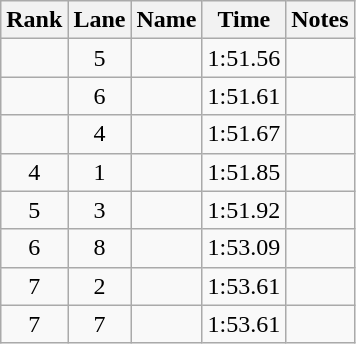<table class="wikitable sortable" style="text-align:center">
<tr>
<th>Rank</th>
<th>Lane</th>
<th>Name</th>
<th>Time</th>
<th>Notes</th>
</tr>
<tr>
<td></td>
<td>5</td>
<td align=left></td>
<td>1:51.56</td>
<td></td>
</tr>
<tr>
<td></td>
<td>6</td>
<td align=left></td>
<td>1:51.61</td>
<td></td>
</tr>
<tr>
<td></td>
<td>4</td>
<td align=left></td>
<td>1:51.67</td>
<td></td>
</tr>
<tr>
<td>4</td>
<td>1</td>
<td align=left></td>
<td>1:51.85</td>
<td></td>
</tr>
<tr>
<td>5</td>
<td>3</td>
<td align=left></td>
<td>1:51.92</td>
<td></td>
</tr>
<tr>
<td>6</td>
<td>8</td>
<td align=left></td>
<td>1:53.09</td>
<td></td>
</tr>
<tr>
<td>7</td>
<td>2</td>
<td align=left></td>
<td>1:53.61</td>
<td></td>
</tr>
<tr>
<td>7</td>
<td>7</td>
<td align=left></td>
<td>1:53.61</td>
<td></td>
</tr>
</table>
